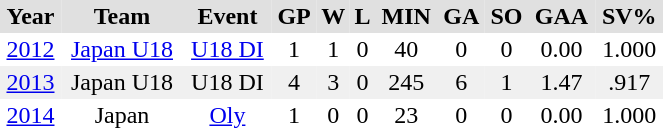<table border="0" cellpadding="2" cellspacing="0" width="35%">
<tr align="center" bgcolor="#e0e0e0">
<th>Year</th>
<th>Team</th>
<th>Event</th>
<th>GP</th>
<th>W</th>
<th>L</th>
<th>MIN</th>
<th>GA</th>
<th>SO</th>
<th>GAA</th>
<th>SV%</th>
</tr>
<tr align="center">
<td><a href='#'>2012</a></td>
<td><a href='#'>Japan U18</a></td>
<td><a href='#'>U18 DI</a></td>
<td>1</td>
<td>1</td>
<td>0</td>
<td>40</td>
<td>0</td>
<td>0</td>
<td>0.00</td>
<td>1.000</td>
</tr>
<tr align="center" bgcolor="#f0f0f0">
<td><a href='#'>2013</a></td>
<td>Japan U18</td>
<td>U18 DI</td>
<td>4</td>
<td>3</td>
<td>0</td>
<td>245</td>
<td>6</td>
<td>1</td>
<td>1.47</td>
<td>.917</td>
</tr>
<tr align="center">
<td><a href='#'>2014</a></td>
<td>Japan</td>
<td><a href='#'>Oly</a></td>
<td>1</td>
<td>0</td>
<td>0</td>
<td>23</td>
<td>0</td>
<td>0</td>
<td>0.00</td>
<td>1.000</td>
</tr>
</table>
